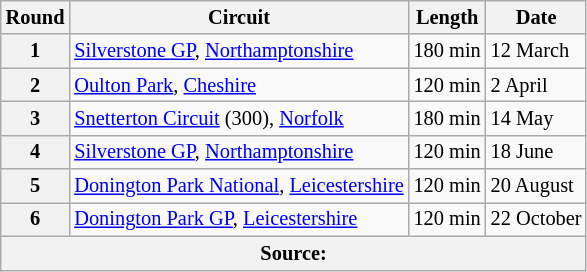<table class="wikitable" style="font-size: 85%;">
<tr>
<th>Round</th>
<th>Circuit</th>
<th>Length</th>
<th>Date</th>
</tr>
<tr>
<th>1</th>
<td><a href='#'>Silverstone GP</a>, <a href='#'>Northamptonshire</a></td>
<td>180 min</td>
<td>12 March</td>
</tr>
<tr>
<th>2</th>
<td><a href='#'>Oulton Park</a>, <a href='#'>Cheshire</a></td>
<td>120 min</td>
<td>2 April</td>
</tr>
<tr>
<th>3</th>
<td><a href='#'>Snetterton Circuit</a> (300), <a href='#'>Norfolk</a></td>
<td>180 min</td>
<td>14 May</td>
</tr>
<tr>
<th>4</th>
<td><a href='#'>Silverstone GP</a>, <a href='#'>Northamptonshire</a></td>
<td>120 min</td>
<td>18 June</td>
</tr>
<tr>
<th>5</th>
<td><a href='#'>Donington Park National</a>, <a href='#'>Leicestershire</a></td>
<td>120 min</td>
<td>20 August</td>
</tr>
<tr>
<th>6</th>
<td><a href='#'>Donington Park GP</a>, <a href='#'>Leicestershire</a></td>
<td>120 min</td>
<td>22 October</td>
</tr>
<tr>
<th colspan=4>Source:</th>
</tr>
</table>
